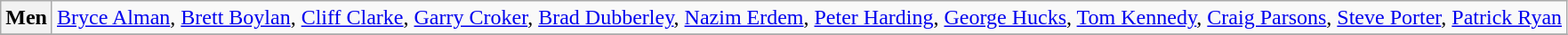<table class="wikitable">
<tr>
<th>Men</th>
<td><a href='#'>Bryce Alman</a>, <a href='#'>Brett Boylan</a>, <a href='#'>Cliff Clarke</a>, <a href='#'>Garry Croker</a>, <a href='#'>Brad Dubberley</a>, <a href='#'>Nazim Erdem</a>, <a href='#'>Peter Harding</a>, <a href='#'>George Hucks</a>, <a href='#'>Tom Kennedy</a>, <a href='#'>Craig Parsons</a>, <a href='#'>Steve Porter</a>, <a href='#'>Patrick Ryan</a></td>
</tr>
<tr>
</tr>
</table>
